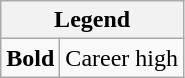<table class="wikitable mw-collapsible mw-collapsed">
<tr>
<th colspan="2">Legend</th>
</tr>
<tr>
<td><strong>Bold</strong></td>
<td>Career high</td>
</tr>
</table>
